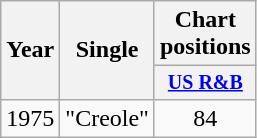<table class="wikitable" style="text-align:center;">
<tr>
<th rowspan="2">Year</th>
<th rowspan="2">Single</th>
<th>Chart positions</th>
</tr>
<tr style="font-size:smaller;">
<th style="width:40px;"><a href='#'>US R&B</a></th>
</tr>
<tr>
<td>1975</td>
<td style="text-align:left;">"Creole"</td>
<td>84</td>
</tr>
</table>
